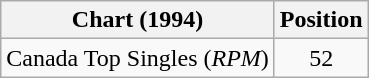<table class="wikitable">
<tr>
<th>Chart (1994)</th>
<th>Position</th>
</tr>
<tr>
<td>Canada Top Singles (<em>RPM</em>)</td>
<td align="center">52</td>
</tr>
</table>
